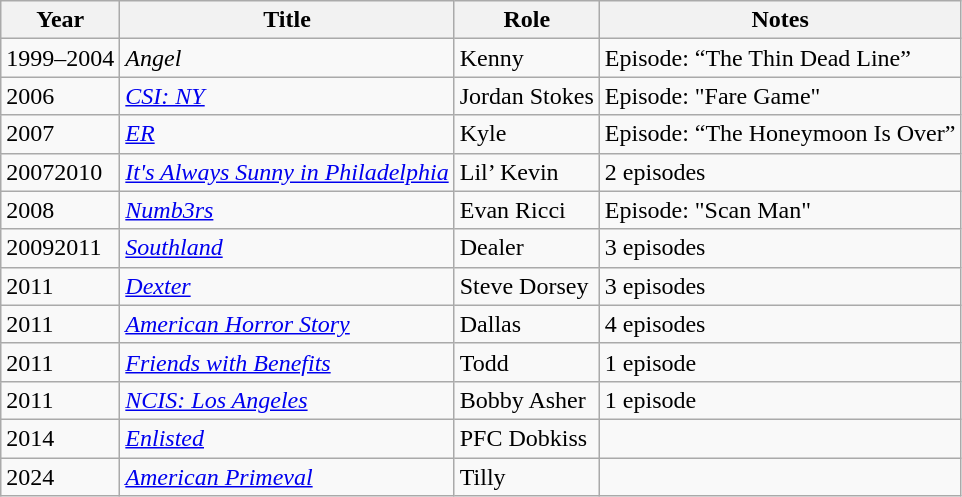<table class="wikitable sortable">
<tr>
<th>Year</th>
<th>Title</th>
<th>Role</th>
<th>Notes</th>
</tr>
<tr>
<td>1999–2004</td>
<td><em>Angel</em></td>
<td>Kenny</td>
<td>Episode: “The Thin Dead Line”</td>
</tr>
<tr>
<td>2006</td>
<td><em><a href='#'>CSI: NY</a></em></td>
<td>Jordan Stokes</td>
<td>Episode: "Fare Game"</td>
</tr>
<tr>
<td>2007</td>
<td><em><a href='#'>ER</a></em></td>
<td>Kyle</td>
<td>Episode: “The Honeymoon Is Over”</td>
</tr>
<tr>
<td>20072010</td>
<td><em><a href='#'>It's Always Sunny in Philadelphia</a></em></td>
<td>Lil’ Kevin</td>
<td>2 episodes</td>
</tr>
<tr>
<td>2008</td>
<td><em><a href='#'>Numb3rs</a></em></td>
<td>Evan Ricci</td>
<td>Episode: "Scan Man"</td>
</tr>
<tr>
<td>20092011</td>
<td><em><a href='#'>Southland</a></em></td>
<td>Dealer</td>
<td>3 episodes</td>
</tr>
<tr>
<td>2011</td>
<td><em><a href='#'>Dexter</a></em></td>
<td>Steve Dorsey</td>
<td>3 episodes</td>
</tr>
<tr>
<td>2011</td>
<td><em><a href='#'>American Horror Story</a></em></td>
<td>Dallas</td>
<td>4 episodes</td>
</tr>
<tr>
<td>2011</td>
<td><em><a href='#'>Friends with Benefits</a></em></td>
<td>Todd</td>
<td>1 episode</td>
</tr>
<tr>
<td>2011</td>
<td><em><a href='#'>NCIS: Los Angeles</a></em></td>
<td>Bobby Asher</td>
<td>1 episode</td>
</tr>
<tr>
<td>2014</td>
<td><em><a href='#'>Enlisted</a></em></td>
<td>PFC Dobkiss</td>
<td></td>
</tr>
<tr>
<td>2024</td>
<td><em><a href='#'>American Primeval</a></em></td>
<td>Tilly</td>
<td></td>
</tr>
</table>
